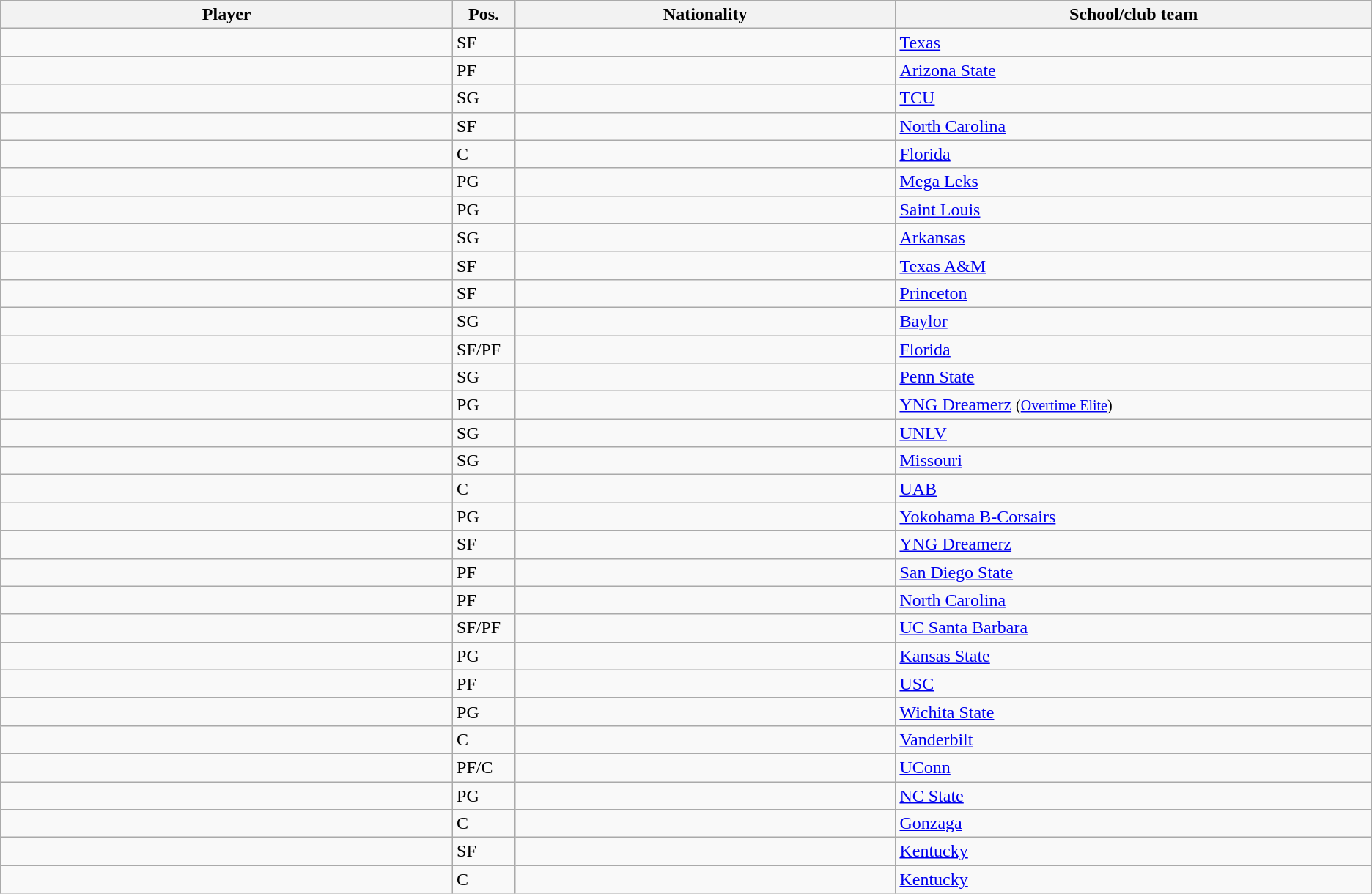<table class="wikitable sortable sortable">
<tr>
<th style="width:19%;">Player</th>
<th style="width:1%;">Pos.</th>
<th style="width:16%;">Nationality</th>
<th style="width:20%;">School/club team</th>
</tr>
<tr>
<td></td>
<td>SF</td>
<td></td>
<td><a href='#'>Texas</a> </td>
</tr>
<tr>
<td></td>
<td>PF</td>
<td></td>
<td><a href='#'>Arizona State</a> </td>
</tr>
<tr>
<td></td>
<td>SG</td>
<td></td>
<td><a href='#'>TCU</a> </td>
</tr>
<tr>
<td></td>
<td>SF</td>
<td></td>
<td><a href='#'>North Carolina</a> </td>
</tr>
<tr>
<td></td>
<td>C</td>
<td></td>
<td><a href='#'>Florida</a> </td>
</tr>
<tr>
<td></td>
<td>PG</td>
<td></td>
<td><a href='#'>Mega Leks</a> </td>
</tr>
<tr>
<td></td>
<td>PG</td>
<td></td>
<td><a href='#'>Saint Louis</a> </td>
</tr>
<tr>
<td></td>
<td>SG</td>
<td></td>
<td><a href='#'>Arkansas</a> </td>
</tr>
<tr>
<td></td>
<td>SF</td>
<td></td>
<td><a href='#'>Texas A&M</a> </td>
</tr>
<tr>
<td></td>
<td>SF</td>
<td></td>
<td><a href='#'>Princeton</a> </td>
</tr>
<tr>
<td></td>
<td>SG</td>
<td></td>
<td><a href='#'>Baylor</a> </td>
</tr>
<tr>
<td></td>
<td>SF/PF</td>
<td></td>
<td><a href='#'>Florida</a> </td>
</tr>
<tr>
<td></td>
<td>SG</td>
<td></td>
<td><a href='#'>Penn State</a> </td>
</tr>
<tr>
<td></td>
<td>PG</td>
<td></td>
<td><a href='#'>YNG Dreamerz</a> <small>(<a href='#'>Overtime Elite</a>)</small></td>
</tr>
<tr>
<td></td>
<td>SG</td>
<td></td>
<td><a href='#'>UNLV</a> </td>
</tr>
<tr>
<td></td>
<td>SG</td>
<td></td>
<td><a href='#'>Missouri</a> </td>
</tr>
<tr>
<td></td>
<td>C</td>
<td></td>
<td><a href='#'>UAB</a> </td>
</tr>
<tr>
<td></td>
<td>PG</td>
<td></td>
<td><a href='#'>Yokohama B-Corsairs</a> </td>
</tr>
<tr>
<td></td>
<td>SF</td>
<td></td>
<td><a href='#'>YNG Dreamerz</a> </td>
</tr>
<tr>
<td></td>
<td>PF</td>
<td></td>
<td><a href='#'>San Diego State</a> </td>
</tr>
<tr>
<td></td>
<td>PF</td>
<td></td>
<td><a href='#'>North Carolina</a> </td>
</tr>
<tr>
<td></td>
<td>SF/PF</td>
<td></td>
<td><a href='#'>UC Santa Barbara</a> </td>
</tr>
<tr>
<td></td>
<td>PG</td>
<td></td>
<td><a href='#'>Kansas State</a> </td>
</tr>
<tr>
<td></td>
<td>PF</td>
<td></td>
<td><a href='#'>USC</a> </td>
</tr>
<tr>
<td></td>
<td>PG</td>
<td></td>
<td><a href='#'>Wichita State</a> </td>
</tr>
<tr>
<td></td>
<td>C</td>
<td></td>
<td><a href='#'>Vanderbilt</a> </td>
</tr>
<tr>
<td></td>
<td>PF/C</td>
<td></td>
<td><a href='#'>UConn</a> </td>
</tr>
<tr>
<td></td>
<td>PG</td>
<td></td>
<td><a href='#'>NC State</a> </td>
</tr>
<tr>
<td></td>
<td>C</td>
<td></td>
<td><a href='#'>Gonzaga</a> </td>
</tr>
<tr>
<td></td>
<td>SF</td>
<td></td>
<td><a href='#'>Kentucky</a> </td>
</tr>
<tr>
<td></td>
<td>C</td>
<td></td>
<td><a href='#'>Kentucky</a> </td>
</tr>
</table>
